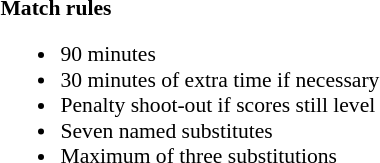<table width=100% style="font-size: 90%">
<tr>
<td width=50% valign=top><br><strong>Match rules</strong><ul><li>90 minutes</li><li>30 minutes of extra time if necessary</li><li>Penalty shoot-out if scores still level</li><li>Seven named substitutes</li><li>Maximum of three substitutions</li></ul></td>
</tr>
</table>
